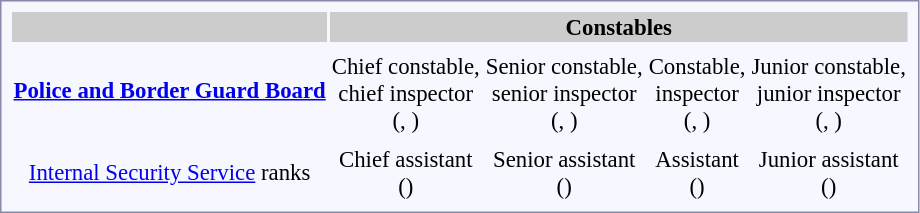<table style="border:1px solid #8888aa; background-color:#f7f8ff; padding:5px; font-size:95%; margin: 0px 12px 12px 0px;">
<tr style="background-color:#CCCCCC;">
<th></th>
<th colspan=4>Constables</th>
</tr>
<tr style="text-align:center;">
<td rowspan=2><strong> <a href='#'>Police and Border Guard Board</a></strong></td>
<td></td>
<td></td>
<td></td>
<td></td>
</tr>
<tr style="text-align:center;">
<td>Chief constable,<br>chief inspector<br>(, )</td>
<td>Senior constable,<br>senior inspector<br>(, )</td>
<td>Constable,<br>inspector<br>(, )</td>
<td>Junior constable,<br>junior inspector<br>(, )</td>
</tr>
<tr style="text-align:center;">
<th colspan=5></th>
</tr>
<tr style="text-align:center;">
<td><a href='#'>Internal Security Service</a> ranks</td>
<td>Chief assistant<br>()</td>
<td>Senior assistant<br>()</td>
<td>Assistant<br>()</td>
<td>Junior assistant<br>()</td>
</tr>
</table>
